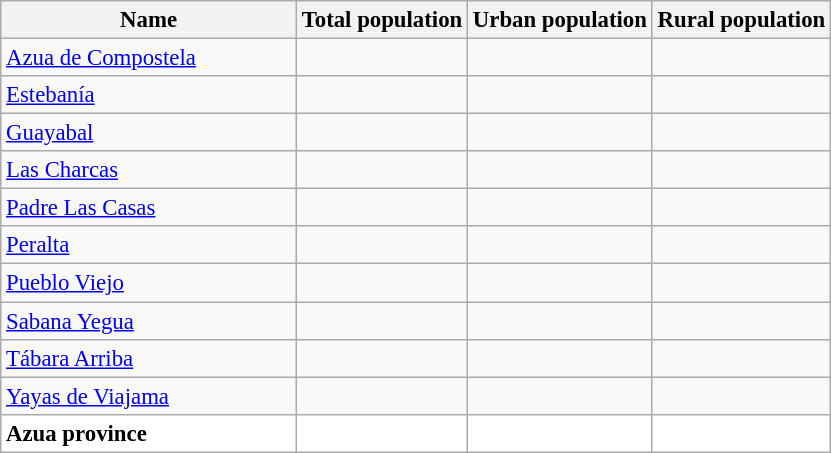<table class="wikitable sortable" style="text-align:right; font-size:95%;">
<tr>
<th width="190px">Name</th>
<th>Total population</th>
<th>Urban population</th>
<th>Rural population</th>
</tr>
<tr>
<td align="left"><a href='#'>Azua de Compostela</a></td>
<td></td>
<td></td>
<td></td>
</tr>
<tr>
<td align="left"><a href='#'>Estebanía</a></td>
<td></td>
<td></td>
<td></td>
</tr>
<tr>
<td align="left"><a href='#'>Guayabal</a></td>
<td></td>
<td></td>
<td></td>
</tr>
<tr>
<td align="left"><a href='#'>Las Charcas</a></td>
<td></td>
<td></td>
<td></td>
</tr>
<tr>
<td align="left"><a href='#'>Padre Las Casas</a></td>
<td></td>
<td></td>
<td></td>
</tr>
<tr>
<td align="left"><a href='#'>Peralta</a></td>
<td></td>
<td></td>
<td></td>
</tr>
<tr>
<td align="left"><a href='#'>Pueblo Viejo</a></td>
<td></td>
<td></td>
<td></td>
</tr>
<tr>
<td align="left"><a href='#'>Sabana Yegua</a></td>
<td></td>
<td></td>
<td></td>
</tr>
<tr>
<td align="left"><a href='#'>Tábara Arriba</a></td>
<td></td>
<td></td>
<td></td>
</tr>
<tr>
<td align="left"><a href='#'>Yayas de Viajama</a></td>
<td></td>
<td></td>
<td></td>
</tr>
<tr style="background:white">
<td align="left"><strong>Azua province</strong></td>
<td></td>
<td></td>
<td></td>
</tr>
</table>
